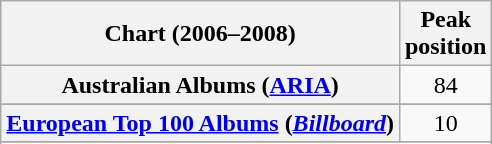<table class="wikitable plainrowheaders sortable">
<tr>
<th>Chart (2006–2008)</th>
<th>Peak<br>position</th>
</tr>
<tr>
<th scope="row">Australian Albums (<a href='#'>ARIA</a>)</th>
<td align="center">84</td>
</tr>
<tr>
</tr>
<tr>
</tr>
<tr>
</tr>
<tr>
<th scope="row"><a href='#'>European Top 100 Albums</a> (<em><a href='#'>Billboard</a></em>)</th>
<td align="center">10</td>
</tr>
<tr>
</tr>
<tr>
</tr>
<tr>
</tr>
<tr>
</tr>
<tr>
</tr>
<tr>
</tr>
<tr>
</tr>
<tr>
</tr>
<tr>
</tr>
</table>
